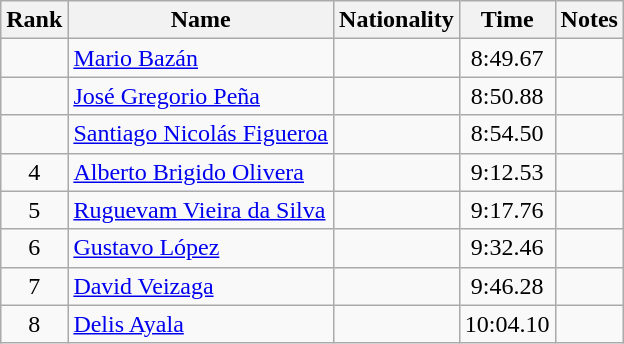<table class="wikitable sortable" style="text-align:center">
<tr>
<th>Rank</th>
<th>Name</th>
<th>Nationality</th>
<th>Time</th>
<th>Notes</th>
</tr>
<tr>
<td align=center></td>
<td align=left><a href='#'>Mario Bazán</a></td>
<td align=left></td>
<td>8:49.67</td>
<td></td>
</tr>
<tr>
<td align=center></td>
<td align=left><a href='#'>José Gregorio Peña</a></td>
<td align=left></td>
<td>8:50.88</td>
<td></td>
</tr>
<tr>
<td align=center></td>
<td align=left><a href='#'>Santiago Nicolás Figueroa</a></td>
<td align=left></td>
<td>8:54.50</td>
<td></td>
</tr>
<tr>
<td align=center>4</td>
<td align=left><a href='#'>Alberto Brigido Olivera</a></td>
<td align=left></td>
<td>9:12.53</td>
<td></td>
</tr>
<tr>
<td align=center>5</td>
<td align=left><a href='#'>Ruguevam Vieira da Silva</a></td>
<td align=left></td>
<td>9:17.76</td>
<td></td>
</tr>
<tr>
<td align=center>6</td>
<td align=left><a href='#'>Gustavo López</a></td>
<td align=left></td>
<td>9:32.46</td>
<td></td>
</tr>
<tr>
<td align=center>7</td>
<td align=left><a href='#'>David Veizaga</a></td>
<td align=left></td>
<td>9:46.28</td>
<td></td>
</tr>
<tr>
<td align=center>8</td>
<td align=left><a href='#'>Delis Ayala</a></td>
<td align=left></td>
<td>10:04.10</td>
<td></td>
</tr>
</table>
